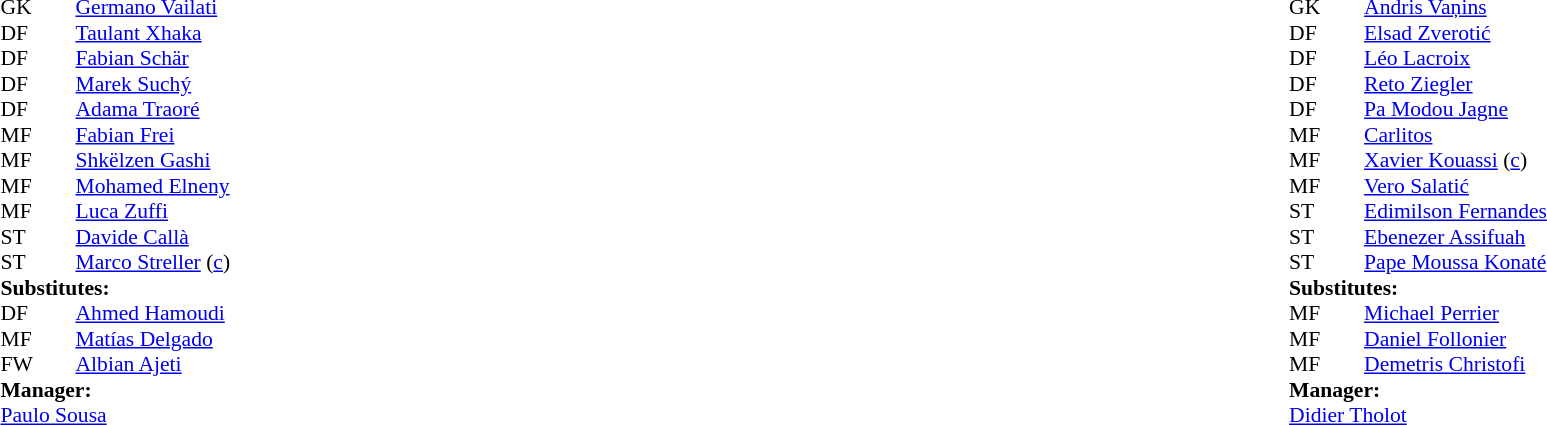<table width="100%">
<tr>
<td valign="top" width="40%"><br><table style="font-size: 90%" cellspacing="0" cellpadding="0">
<tr>
<th width="25"></th>
<th width="25"></th>
</tr>
<tr>
<td>GK</td>
<td></td>
<td> <a href='#'>Germano Vailati</a></td>
<td></td>
<td></td>
</tr>
<tr>
<td>DF</td>
<td></td>
<td> <a href='#'>Taulant Xhaka</a></td>
<td></td>
<td></td>
</tr>
<tr>
<td>DF</td>
<td></td>
<td> <a href='#'>Fabian Schär</a></td>
<td></td>
<td></td>
</tr>
<tr>
<td>DF</td>
<td></td>
<td> <a href='#'>Marek Suchý</a></td>
<td></td>
<td></td>
</tr>
<tr>
<td>DF</td>
<td></td>
<td> <a href='#'>Adama Traoré</a></td>
<td></td>
<td></td>
</tr>
<tr>
<td>MF</td>
<td></td>
<td> <a href='#'>Fabian Frei</a></td>
<td></td>
<td></td>
</tr>
<tr>
<td>MF</td>
<td></td>
<td> <a href='#'>Shkëlzen Gashi</a></td>
<td></td>
<td></td>
</tr>
<tr>
<td>MF</td>
<td></td>
<td> <a href='#'>Mohamed Elneny</a></td>
<td></td>
<td></td>
</tr>
<tr>
<td>MF</td>
<td></td>
<td> <a href='#'>Luca Zuffi</a></td>
<td></td>
<td></td>
</tr>
<tr>
<td>ST</td>
<td></td>
<td> <a href='#'>Davide Callà</a></td>
<td></td>
<td></td>
</tr>
<tr>
<td>ST</td>
<td></td>
<td> <a href='#'>Marco Streller</a> (<a href='#'>c</a>)</td>
<td></td>
<td></td>
</tr>
<tr>
<td colspan=4><strong>Substitutes:</strong></td>
</tr>
<tr>
<td>DF</td>
<td></td>
<td> <a href='#'>Ahmed Hamoudi</a></td>
<td></td>
<td></td>
</tr>
<tr>
<td>MF</td>
<td></td>
<td> <a href='#'>Matías Delgado</a></td>
<td></td>
<td></td>
</tr>
<tr>
<td>FW</td>
<td></td>
<td> <a href='#'>Albian Ajeti</a></td>
<td></td>
<td></td>
</tr>
<tr>
<td colspan=4><strong>Manager:</strong></td>
</tr>
<tr>
<td colspan="4"> <a href='#'>Paulo Sousa</a></td>
</tr>
</table>
</td>
<td valign="top"></td>
<td valign="top" width="50%"><br><table style="font-size: 90%" cellspacing="0" cellpadding="0" align=center>
<tr>
<td colspan="4"></td>
</tr>
<tr>
<th width="25"></th>
<th width="25"></th>
</tr>
<tr>
<td>GK</td>
<td></td>
<td> <a href='#'>Andris Vaņins</a></td>
<td></td>
<td></td>
</tr>
<tr>
<td>DF</td>
<td></td>
<td> <a href='#'>Elsad Zverotić</a></td>
<td></td>
<td></td>
</tr>
<tr>
<td>DF</td>
<td></td>
<td> <a href='#'>Léo Lacroix</a></td>
<td></td>
<td></td>
</tr>
<tr>
<td>DF</td>
<td></td>
<td> <a href='#'>Reto Ziegler</a></td>
<td></td>
<td></td>
</tr>
<tr>
<td>DF</td>
<td></td>
<td> <a href='#'>Pa Modou Jagne</a></td>
<td></td>
<td></td>
</tr>
<tr>
<td>MF</td>
<td></td>
<td> <a href='#'>Carlitos</a></td>
<td></td>
<td></td>
</tr>
<tr>
<td>MF</td>
<td></td>
<td> <a href='#'>Xavier Kouassi</a> (<a href='#'>c</a>)</td>
<td></td>
<td></td>
</tr>
<tr>
<td>MF</td>
<td></td>
<td> <a href='#'>Vero Salatić</a></td>
<td></td>
<td></td>
</tr>
<tr>
<td>ST</td>
<td></td>
<td> <a href='#'>Edimilson Fernandes</a></td>
<td></td>
<td></td>
</tr>
<tr>
<td>ST</td>
<td></td>
<td> <a href='#'>Ebenezer Assifuah</a></td>
<td></td>
<td></td>
</tr>
<tr>
<td>ST</td>
<td></td>
<td> <a href='#'>Pape Moussa Konaté</a></td>
<td></td>
<td></td>
</tr>
<tr>
<td colspan=4><strong>Substitutes:</strong></td>
</tr>
<tr>
<td>MF</td>
<td></td>
<td> <a href='#'>Michael Perrier</a></td>
<td></td>
<td></td>
</tr>
<tr>
<td>MF</td>
<td></td>
<td> <a href='#'>Daniel Follonier</a></td>
<td></td>
<td></td>
</tr>
<tr>
<td>MF</td>
<td></td>
<td> <a href='#'>Demetris Christofi</a></td>
<td></td>
<td></td>
</tr>
<tr>
<td colspan=4><strong>Manager:</strong></td>
</tr>
<tr>
<td colspan="4"> <a href='#'>Didier Tholot</a></td>
</tr>
</table>
</td>
</tr>
</table>
